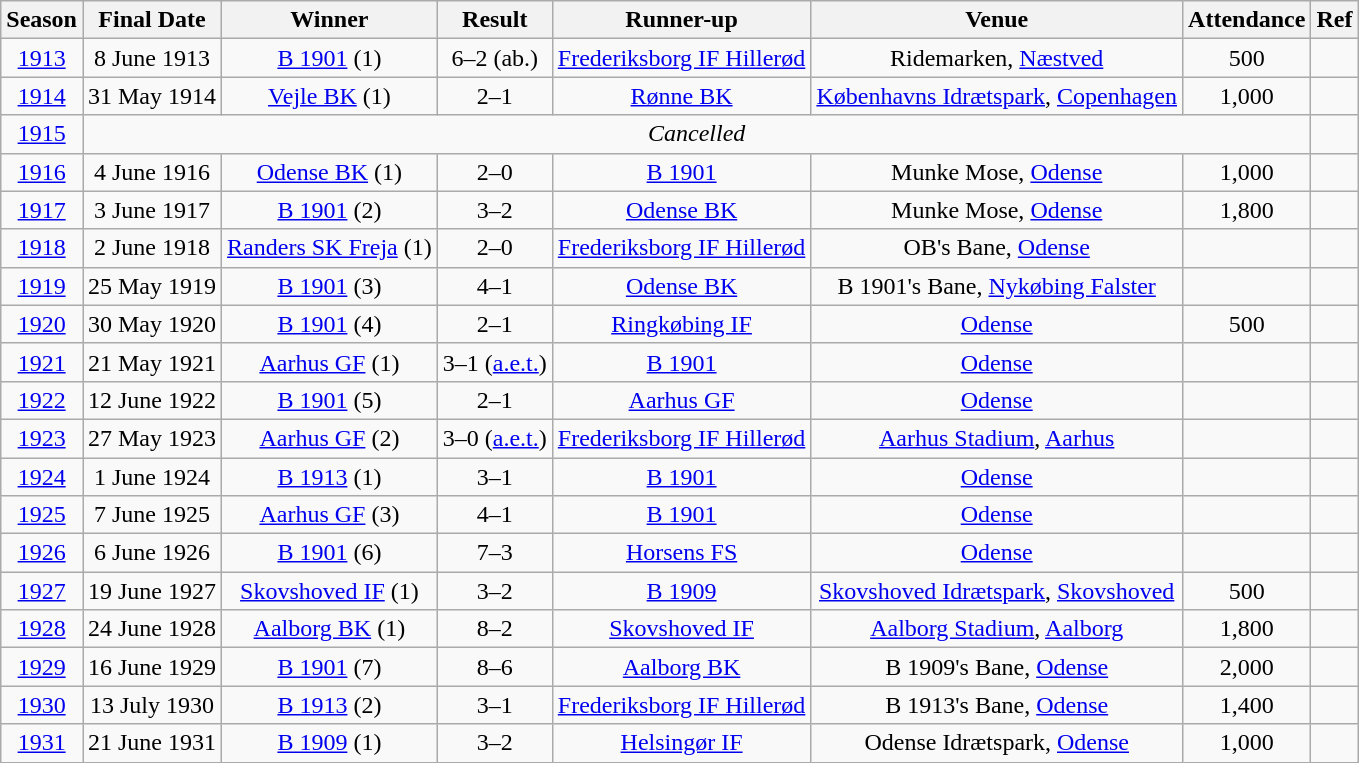<table class="wikitable sortable plainrowheaders" style="text-align:center;">
<tr>
<th>Season</th>
<th>Final Date</th>
<th>Winner</th>
<th>Result</th>
<th>Runner-up</th>
<th>Venue</th>
<th>Attendance</th>
<th>Ref</th>
</tr>
<tr>
<td><a href='#'>1913</a></td>
<td>8 June 1913</td>
<td><a href='#'>B 1901</a> (1)</td>
<td>6–2 (ab.)</td>
<td><a href='#'>Frederiksborg IF Hillerød</a></td>
<td>Ridemarken, <a href='#'>Næstved</a></td>
<td>500</td>
<td></td>
</tr>
<tr>
<td><a href='#'>1914</a></td>
<td>31 May 1914</td>
<td><a href='#'>Vejle BK</a> (1)</td>
<td>2–1</td>
<td><a href='#'>Rønne BK</a></td>
<td><a href='#'>Københavns Idrætspark</a>, <a href='#'>Copenhagen</a></td>
<td>1,000</td>
<td></td>
</tr>
<tr>
<td><a href='#'>1915</a></td>
<td colspan="6"><em>Cancelled</em></td>
<td></td>
</tr>
<tr>
<td><a href='#'>1916</a></td>
<td>4 June 1916</td>
<td><a href='#'>Odense BK</a> (1)</td>
<td>2–0</td>
<td><a href='#'>B 1901</a></td>
<td>Munke Mose, <a href='#'>Odense</a></td>
<td>1,000</td>
<td></td>
</tr>
<tr>
<td><a href='#'>1917</a></td>
<td>3 June 1917</td>
<td><a href='#'>B 1901</a> (2)</td>
<td>3–2</td>
<td><a href='#'>Odense BK</a></td>
<td>Munke Mose, <a href='#'>Odense</a></td>
<td>1,800</td>
<td></td>
</tr>
<tr>
<td><a href='#'>1918</a></td>
<td>2 June 1918</td>
<td><a href='#'>Randers SK Freja</a> (1)</td>
<td>2–0</td>
<td><a href='#'>Frederiksborg IF Hillerød</a></td>
<td>OB's Bane, <a href='#'>Odense</a></td>
<td></td>
<td></td>
</tr>
<tr>
<td><a href='#'>1919</a></td>
<td>25 May 1919</td>
<td><a href='#'>B 1901</a> (3)</td>
<td>4–1</td>
<td><a href='#'>Odense BK</a></td>
<td>B 1901's Bane, <a href='#'>Nykøbing Falster</a></td>
<td></td>
<td></td>
</tr>
<tr>
<td><a href='#'>1920</a></td>
<td>30 May 1920</td>
<td><a href='#'>B 1901</a> (4)</td>
<td>2–1</td>
<td><a href='#'>Ringkøbing IF</a></td>
<td><a href='#'>Odense</a></td>
<td>500</td>
<td></td>
</tr>
<tr>
<td><a href='#'>1921</a></td>
<td>21 May 1921</td>
<td><a href='#'>Aarhus GF</a> (1)</td>
<td>3–1 (<a href='#'>a.e.t.</a>)</td>
<td><a href='#'>B 1901</a></td>
<td><a href='#'>Odense</a></td>
<td></td>
<td></td>
</tr>
<tr>
<td><a href='#'>1922</a></td>
<td>12 June 1922</td>
<td><a href='#'>B 1901</a> (5)</td>
<td>2–1</td>
<td><a href='#'>Aarhus GF</a></td>
<td><a href='#'>Odense</a></td>
<td></td>
<td></td>
</tr>
<tr>
<td><a href='#'>1923</a></td>
<td>27 May 1923</td>
<td><a href='#'>Aarhus GF</a> (2)</td>
<td>3–0 (<a href='#'>a.e.t.</a>)</td>
<td><a href='#'>Frederiksborg IF Hillerød</a></td>
<td><a href='#'>Aarhus Stadium</a>, <a href='#'>Aarhus</a></td>
<td></td>
<td></td>
</tr>
<tr>
<td><a href='#'>1924</a></td>
<td>1 June 1924</td>
<td><a href='#'>B 1913</a> (1)</td>
<td>3–1</td>
<td><a href='#'>B 1901</a></td>
<td><a href='#'>Odense</a></td>
<td></td>
<td></td>
</tr>
<tr>
<td><a href='#'>1925</a></td>
<td>7 June 1925</td>
<td><a href='#'>Aarhus GF</a> (3)</td>
<td>4–1</td>
<td><a href='#'>B 1901</a></td>
<td><a href='#'>Odense</a></td>
<td></td>
<td></td>
</tr>
<tr>
<td><a href='#'>1926</a></td>
<td>6 June 1926</td>
<td><a href='#'>B 1901</a> (6)</td>
<td>7–3</td>
<td><a href='#'>Horsens FS</a></td>
<td><a href='#'>Odense</a></td>
<td></td>
<td></td>
</tr>
<tr>
<td><a href='#'>1927</a></td>
<td>19 June 1927</td>
<td><a href='#'>Skovshoved IF</a> (1)</td>
<td>3–2</td>
<td><a href='#'>B 1909</a></td>
<td><a href='#'>Skovshoved Idrætspark</a>, <a href='#'>Skovshoved</a></td>
<td>500</td>
<td></td>
</tr>
<tr>
<td><a href='#'>1928</a></td>
<td>24 June 1928</td>
<td><a href='#'>Aalborg BK</a> (1)</td>
<td>8–2</td>
<td><a href='#'>Skovshoved IF</a></td>
<td><a href='#'>Aalborg Stadium</a>, <a href='#'>Aalborg</a></td>
<td>1,800</td>
<td></td>
</tr>
<tr>
<td><a href='#'>1929</a></td>
<td>16 June 1929</td>
<td><a href='#'>B 1901</a> (7)</td>
<td>8–6</td>
<td><a href='#'>Aalborg BK</a></td>
<td>B 1909's Bane, <a href='#'>Odense</a></td>
<td>2,000</td>
<td></td>
</tr>
<tr>
<td><a href='#'>1930</a></td>
<td>13 July 1930</td>
<td><a href='#'>B 1913</a> (2)</td>
<td>3–1</td>
<td><a href='#'>Frederiksborg IF Hillerød</a></td>
<td>B 1913's Bane, <a href='#'>Odense</a></td>
<td>1,400</td>
<td></td>
</tr>
<tr>
<td><a href='#'>1931</a></td>
<td>21 June 1931</td>
<td><a href='#'>B 1909</a> (1)</td>
<td>3–2</td>
<td><a href='#'>Helsingør IF</a></td>
<td>Odense Idrætspark, <a href='#'>Odense</a></td>
<td>1,000</td>
<td></td>
</tr>
</table>
